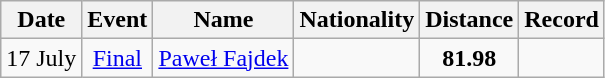<table class=wikitable style=text-align:center>
<tr>
<th>Date</th>
<th>Event</th>
<th>Name</th>
<th>Nationality</th>
<th>Distance</th>
<th>Record</th>
</tr>
<tr>
<td>17  July</td>
<td><a href='#'>Final</a></td>
<td align=left><a href='#'>Paweł Fajdek</a></td>
<td align=left></td>
<td><strong>81.98</strong></td>
<td></td>
</tr>
</table>
